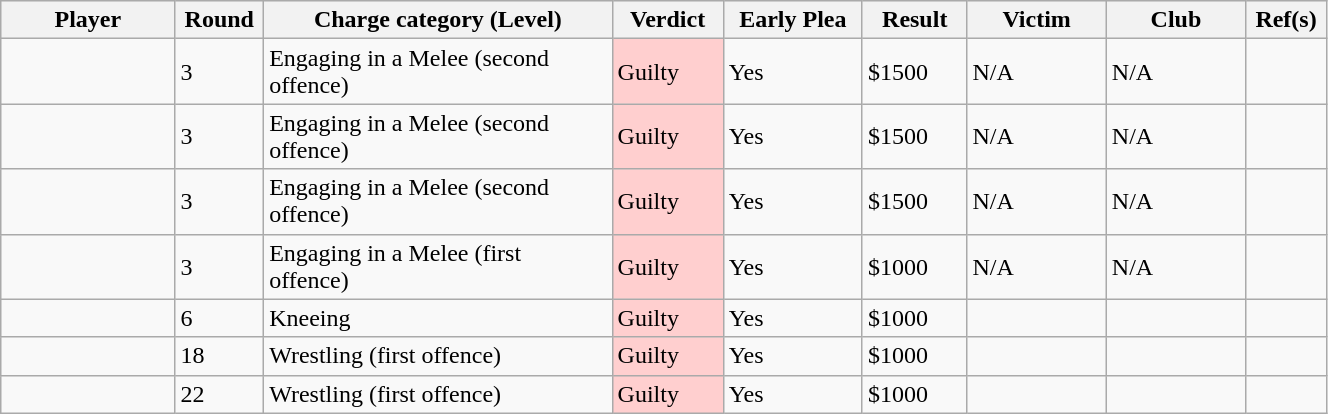<table class="wikitable sortable" style="width:70%;">
<tr style="background:#efefef;">
<th style="width:10%;">Player</th>
<th width=2%>Round</th>
<th style="width:20%;">Charge category (Level)</th>
<th width=6%>Verdict</th>
<th width=8%>Early Plea</th>
<th width=6%>Result</th>
<th width=8%>Victim</th>
<th width=8%>Club</th>
<th style="width:2%;">Ref(s)</th>
</tr>
<tr>
<td></td>
<td>3</td>
<td>Engaging in a Melee (second offence)</td>
<td style="background:#FFCFCF;">Guilty</td>
<td>Yes</td>
<td>$1500</td>
<td>N/A</td>
<td>N/A</td>
<td></td>
</tr>
<tr>
<td></td>
<td>3</td>
<td>Engaging in a Melee (second offence)</td>
<td style="background:#FFCFCF;">Guilty</td>
<td>Yes</td>
<td>$1500</td>
<td>N/A</td>
<td>N/A</td>
<td></td>
</tr>
<tr>
<td></td>
<td>3</td>
<td>Engaging in a Melee (second offence)</td>
<td style="background:#FFCFCF;">Guilty</td>
<td>Yes</td>
<td>$1500</td>
<td>N/A</td>
<td>N/A</td>
<td></td>
</tr>
<tr>
<td></td>
<td>3</td>
<td>Engaging in a Melee (first offence)</td>
<td style="background:#FFCFCF;">Guilty</td>
<td>Yes</td>
<td>$1000</td>
<td>N/A</td>
<td>N/A</td>
<td></td>
</tr>
<tr>
<td></td>
<td>6</td>
<td>Kneeing</td>
<td style="background:#FFCFCF;">Guilty</td>
<td>Yes</td>
<td>$1000</td>
<td></td>
<td></td>
<td></td>
</tr>
<tr>
<td></td>
<td>18</td>
<td>Wrestling (first offence)</td>
<td style="background:#FFCFCF;">Guilty</td>
<td>Yes</td>
<td>$1000</td>
<td></td>
<td></td>
<td></td>
</tr>
<tr>
<td></td>
<td>22</td>
<td>Wrestling (first offence)</td>
<td style="background:#FFCFCF;">Guilty</td>
<td>Yes</td>
<td>$1000</td>
<td></td>
<td></td>
<td></td>
</tr>
</table>
